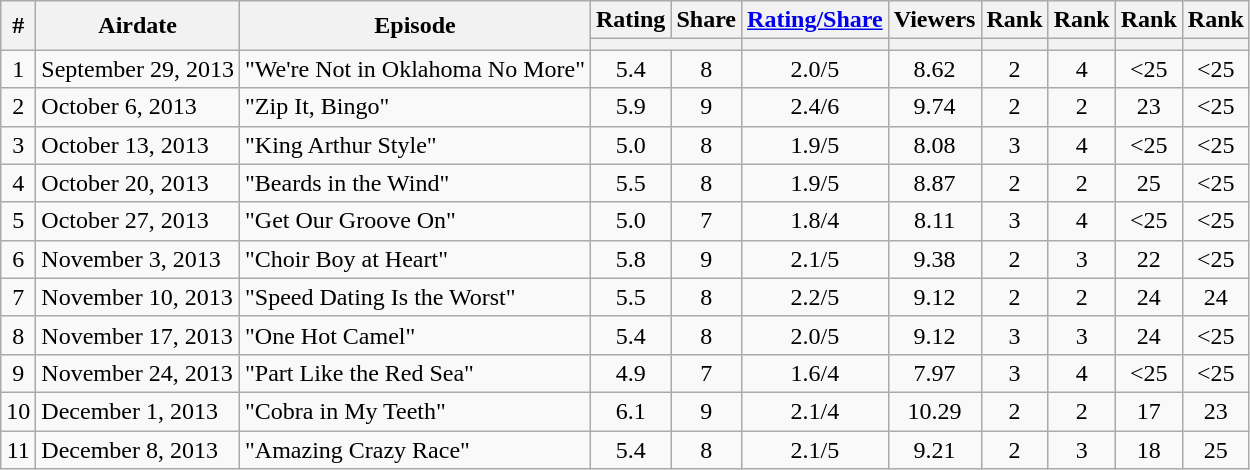<table class="wikitable" style="text-align:center">
<tr>
<th rowspan="2">#</th>
<th rowspan="2">Airdate</th>
<th rowspan="2">Episode</th>
<th>Rating</th>
<th>Share</th>
<th><a href='#'>Rating/Share</a></th>
<th>Viewers</th>
<th>Rank</th>
<th>Rank</th>
<th>Rank</th>
<th>Rank</th>
</tr>
<tr class="sorttop">
<th colspan="2"></th>
<th></th>
<th></th>
<th></th>
<th></th>
<th></th>
<th></th>
</tr>
<tr>
<td>1</td>
<td style="text-align:left;">September 29, 2013</td>
<td style="text-align:left;">"We're Not in Oklahoma No More"</td>
<td>5.4</td>
<td>8</td>
<td>2.0/5</td>
<td>8.62</td>
<td>2</td>
<td>4</td>
<td><25</td>
<td><25</td>
</tr>
<tr>
<td>2</td>
<td style="text-align:left;">October 6, 2013</td>
<td style="text-align:left;">"Zip It, Bingo"</td>
<td>5.9</td>
<td>9</td>
<td>2.4/6</td>
<td>9.74</td>
<td>2</td>
<td>2</td>
<td>23</td>
<td><25</td>
</tr>
<tr>
<td>3</td>
<td style="text-align:left;">October 13, 2013</td>
<td style="text-align:left;">"King Arthur Style"</td>
<td>5.0</td>
<td>8</td>
<td>1.9/5</td>
<td>8.08</td>
<td>3</td>
<td>4</td>
<td><25</td>
<td><25</td>
</tr>
<tr>
<td>4</td>
<td style="text-align:left;">October 20, 2013</td>
<td style="text-align:left;">"Beards in the Wind"</td>
<td>5.5</td>
<td>8</td>
<td>1.9/5</td>
<td>8.87</td>
<td>2</td>
<td>2</td>
<td>25</td>
<td><25</td>
</tr>
<tr>
<td>5</td>
<td style="text-align:left;">October 27, 2013</td>
<td style="text-align:left;">"Get Our Groove On"</td>
<td>5.0</td>
<td>7</td>
<td>1.8/4</td>
<td>8.11</td>
<td>3</td>
<td>4</td>
<td><25</td>
<td><25</td>
</tr>
<tr>
<td>6</td>
<td style="text-align:left;">November 3, 2013</td>
<td style="text-align:left;">"Choir Boy at Heart"</td>
<td>5.8</td>
<td>9</td>
<td>2.1/5</td>
<td>9.38</td>
<td>2</td>
<td>3</td>
<td>22</td>
<td><25</td>
</tr>
<tr>
<td>7</td>
<td style="text-align:left;">November 10, 2013</td>
<td style="text-align:left;">"Speed Dating Is the Worst"</td>
<td>5.5</td>
<td>8</td>
<td>2.2/5</td>
<td>9.12</td>
<td>2</td>
<td>2</td>
<td>24</td>
<td>24</td>
</tr>
<tr>
<td>8</td>
<td style="text-align:left;">November 17, 2013</td>
<td style="text-align:left;">"One Hot Camel"</td>
<td>5.4</td>
<td>8</td>
<td>2.0/5</td>
<td>9.12</td>
<td>3</td>
<td>3</td>
<td>24</td>
<td><25</td>
</tr>
<tr>
<td>9</td>
<td style="text-align:left;">November 24, 2013</td>
<td style="text-align:left;">"Part Like the Red Sea"</td>
<td>4.9</td>
<td>7</td>
<td>1.6/4</td>
<td>7.97</td>
<td>3</td>
<td>4</td>
<td><25</td>
<td><25</td>
</tr>
<tr>
<td>10</td>
<td style="text-align:left;">December 1, 2013</td>
<td style="text-align:left;">"Cobra in My Teeth"</td>
<td>6.1</td>
<td>9</td>
<td>2.1/4</td>
<td>10.29</td>
<td>2</td>
<td>2</td>
<td>17</td>
<td>23</td>
</tr>
<tr>
<td>11</td>
<td style="text-align:left;">December 8, 2013</td>
<td style="text-align:left;">"Amazing Crazy Race"</td>
<td>5.4</td>
<td>8</td>
<td>2.1/5</td>
<td>9.21</td>
<td>2</td>
<td>3</td>
<td>18</td>
<td>25</td>
</tr>
</table>
